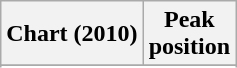<table class="wikitable sortable">
<tr>
<th>Chart (2010)</th>
<th>Peak<br>position</th>
</tr>
<tr>
</tr>
<tr>
</tr>
<tr>
</tr>
<tr>
</tr>
</table>
